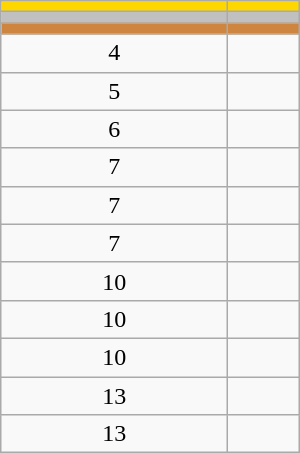<table class="wikitable" style="width:200px;">
<tr style="background:gold;">
<td align=center></td>
<td></td>
</tr>
<tr style="background:silver;">
<td align=center></td>
<td></td>
</tr>
<tr style="background:peru;">
<td align=center></td>
<td></td>
</tr>
<tr>
<td align=center>4</td>
<td></td>
</tr>
<tr>
<td align=center>5</td>
<td></td>
</tr>
<tr>
<td align=center>6</td>
<td></td>
</tr>
<tr>
<td align=center>7</td>
<td></td>
</tr>
<tr>
<td align=center>7</td>
<td></td>
</tr>
<tr>
<td align=center>7</td>
<td></td>
</tr>
<tr>
<td align=center>10</td>
<td></td>
</tr>
<tr>
<td align=center>10</td>
<td></td>
</tr>
<tr>
<td align=center>10</td>
<td></td>
</tr>
<tr>
<td align=center>13</td>
<td></td>
</tr>
<tr>
<td align=center>13</td>
<td></td>
</tr>
</table>
